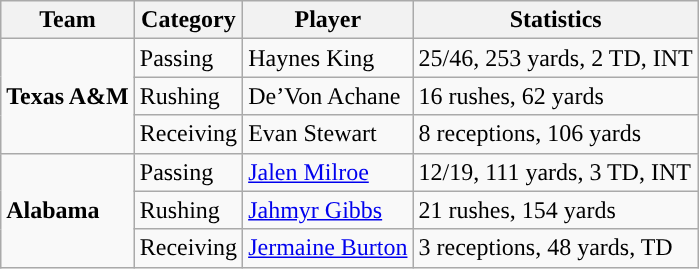<table class="wikitable" style="float: right;">
<tr>
<th>Team</th>
<th>Category</th>
<th>Player</th>
<th>Statistics</th>
</tr>
<tr>
<td rowspan=3><strong>Texas A&M</strong></td>
<td>Passing</td>
<td>Haynes King</td>
<td>25/46, 253 yards, 2 TD, INT</td>
</tr>
<tr>
<td>Rushing</td>
<td>De’Von Achane</td>
<td>16 rushes, 62 yards</td>
</tr>
<tr>
<td>Receiving</td>
<td>Evan Stewart</td>
<td>8 receptions, 106 yards</td>
</tr>
<tr>
<td rowspan=3><strong>Alabama</strong></td>
<td>Passing</td>
<td><a href='#'>Jalen Milroe</a></td>
<td>12/19, 111 yards, 3 TD, INT</td>
</tr>
<tr>
<td>Rushing</td>
<td><a href='#'>Jahmyr Gibbs</a></td>
<td>21 rushes, 154 yards</td>
</tr>
<tr>
<td>Receiving</td>
<td><a href='#'>Jermaine Burton</a></td>
<td>3 receptions, 48 yards, TD</td>
</tr>
</table>
